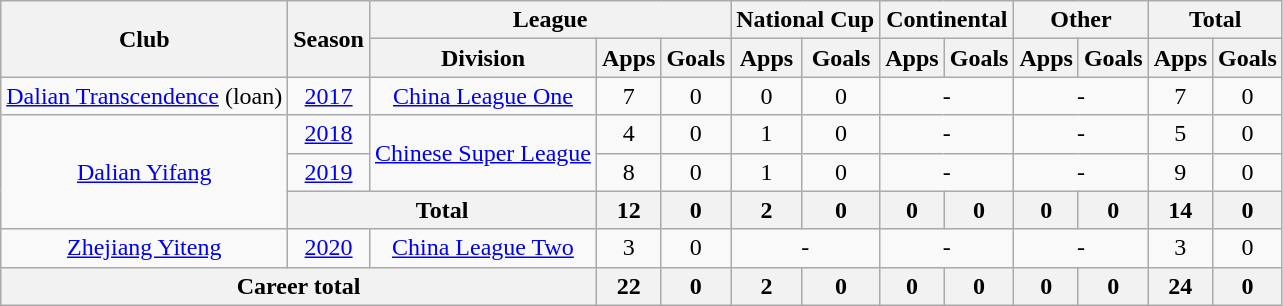<table class="wikitable" style="text-align: center">
<tr>
<th rowspan="2">Club</th>
<th rowspan="2">Season</th>
<th colspan="3">League</th>
<th colspan="2">National Cup</th>
<th colspan="2">Continental</th>
<th colspan="2">Other</th>
<th colspan="2">Total</th>
</tr>
<tr>
<th>Division</th>
<th>Apps</th>
<th>Goals</th>
<th>Apps</th>
<th>Goals</th>
<th>Apps</th>
<th>Goals</th>
<th>Apps</th>
<th>Goals</th>
<th>Apps</th>
<th>Goals</th>
</tr>
<tr>
<td><a href='#'>Dalian Transcendence</a> (loan)</td>
<td><a href='#'>2017</a></td>
<td><a href='#'>China League One</a></td>
<td>7</td>
<td>0</td>
<td>0</td>
<td>0</td>
<td colspan="2">-</td>
<td colspan="2">-</td>
<td>7</td>
<td>0</td>
</tr>
<tr>
<td rowspan="3"><a href='#'>Dalian Yifang</a></td>
<td><a href='#'>2018</a></td>
<td rowspan="2"><a href='#'>Chinese Super League</a></td>
<td>4</td>
<td>0</td>
<td>1</td>
<td>0</td>
<td colspan="2">-</td>
<td colspan="2">-</td>
<td>5</td>
<td>0</td>
</tr>
<tr>
<td><a href='#'>2019</a></td>
<td>8</td>
<td>0</td>
<td>1</td>
<td>0</td>
<td colspan="2">-</td>
<td colspan="2">-</td>
<td>9</td>
<td>0</td>
</tr>
<tr>
<th colspan="2">Total</th>
<th>12</th>
<th>0</th>
<th>2</th>
<th>0</th>
<th>0</th>
<th>0</th>
<th>0</th>
<th>0</th>
<th>14</th>
<th>0</th>
</tr>
<tr>
<td><a href='#'>Zhejiang Yiteng</a></td>
<td><a href='#'>2020</a></td>
<td><a href='#'>China League Two</a></td>
<td>3</td>
<td>0</td>
<td colspan="2">-</td>
<td colspan="2">-</td>
<td colspan="2">-</td>
<td>3</td>
<td>0</td>
</tr>
<tr>
<th colspan=3>Career total</th>
<th>22</th>
<th>0</th>
<th>2</th>
<th>0</th>
<th>0</th>
<th>0</th>
<th>0</th>
<th>0</th>
<th>24</th>
<th>0</th>
</tr>
</table>
